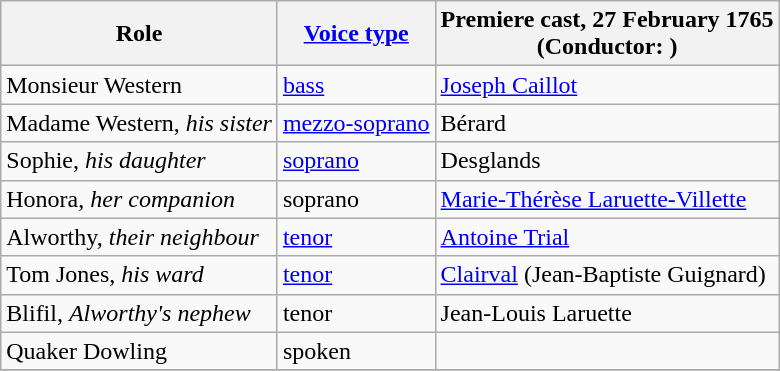<table class="wikitable">
<tr>
<th>Role</th>
<th><a href='#'>Voice type</a></th>
<th>Premiere cast, 27 February 1765 <br>(Conductor: )</th>
</tr>
<tr>
<td>Monsieur Western</td>
<td><a href='#'>bass</a></td>
<td><a href='#'>Joseph Caillot</a></td>
</tr>
<tr>
<td>Madame Western, <em>his sister</em></td>
<td><a href='#'>mezzo-soprano</a></td>
<td>Bérard</td>
</tr>
<tr>
<td>Sophie, <em>his daughter</em></td>
<td><a href='#'>soprano</a></td>
<td>Desglands</td>
</tr>
<tr>
<td>Honora, <em>her companion</em></td>
<td>soprano</td>
<td><a href='#'>Marie-Thérèse Laruette-Villette</a></td>
</tr>
<tr>
<td>Alworthy, <em>their neighbour</em></td>
<td><a href='#'>tenor</a></td>
<td><a href='#'>Antoine Trial</a></td>
</tr>
<tr>
<td>Tom Jones, <em>his ward</em></td>
<td><a href='#'>tenor</a></td>
<td><a href='#'>Clairval</a> (Jean-Baptiste Guignard)</td>
</tr>
<tr>
<td>Blifil, <em>Alworthy's nephew</em></td>
<td>tenor</td>
<td>Jean-Louis Laruette</td>
</tr>
<tr>
<td>Quaker Dowling</td>
<td>spoken</td>
<td></td>
</tr>
<tr>
</tr>
</table>
